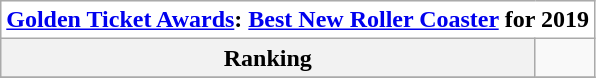<table class="wikitable">
<tr>
<th style="text-align:center; background:white;" colspan="500"><a href='#'>Golden Ticket Awards</a>: <a href='#'>Best New Roller Coaster</a> for 2019</th>
</tr>
<tr style="background:#white;">
<th style="text-align:center;">Ranking</th>
<td></td>
</tr>
<tr>
</tr>
</table>
